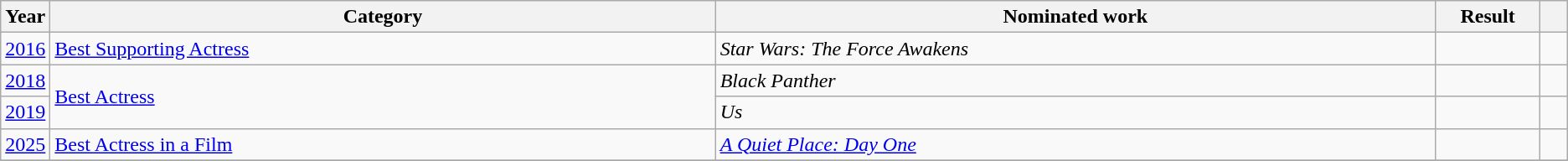<table class=wikitable>
<tr>
<th scope="col" style="width:1em;">Year</th>
<th scope="col" style="width:36em;">Category</th>
<th scope="col" style="width:39em;">Nominated work</th>
<th scope="col" style="width:5em;">Result</th>
<th scope="col" style="width:1em;"></th>
</tr>
<tr>
<td><a href='#'>2016</a></td>
<td><a href='#'>Best Supporting Actress</a></td>
<td><em>Star Wars: The Force Awakens</em></td>
<td></td>
<td></td>
</tr>
<tr>
<td><a href='#'>2018</a></td>
<td rowspan=2><a href='#'>Best Actress</a></td>
<td><em>Black Panther</em></td>
<td></td>
<td></td>
</tr>
<tr>
<td><a href='#'>2019</a></td>
<td><em>Us</em></td>
<td></td>
<td></td>
</tr>
<tr>
<td><a href='#'>2025</a></td>
<td><a href='#'>Best Actress in a Film</a></td>
<td><em><a href='#'>A Quiet Place: Day One</a></em></td>
<td></td>
<td></td>
</tr>
<tr>
</tr>
</table>
